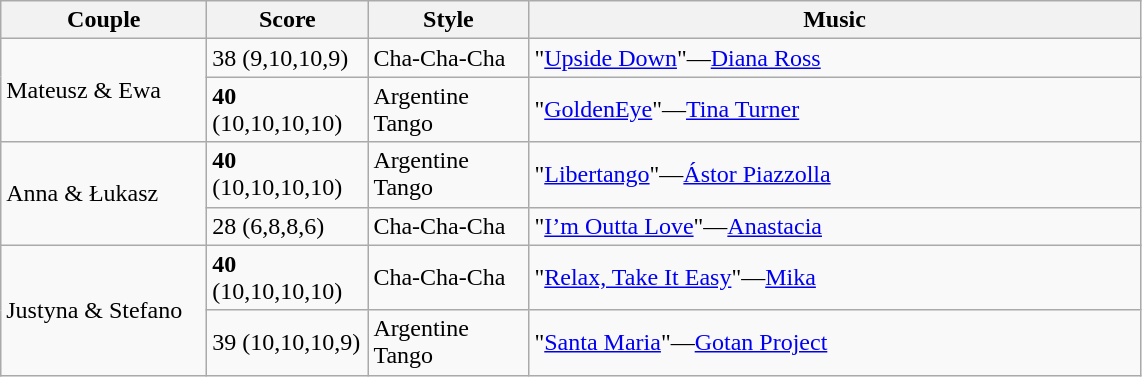<table class="wikitable">
<tr>
<th width="130">Couple</th>
<th width="100">Score</th>
<th width="100">Style</th>
<th width="400">Music</th>
</tr>
<tr>
<td rowspan="2">Mateusz & Ewa</td>
<td>38 (9,10,10,9)</td>
<td>Cha-Cha-Cha</td>
<td>"<a href='#'>Upside Down</a>"—<a href='#'>Diana Ross</a></td>
</tr>
<tr>
<td><strong>40</strong> (10,10,10,10)</td>
<td>Argentine Tango</td>
<td>"<a href='#'>GoldenEye</a>"—<a href='#'>Tina Turner</a></td>
</tr>
<tr>
<td rowspan="2">Anna & Łukasz</td>
<td><strong>40</strong> (10,10,10,10)</td>
<td>Argentine Tango</td>
<td>"<a href='#'>Libertango</a>"—<a href='#'>Ástor Piazzolla</a></td>
</tr>
<tr>
<td>28 (6,8,8,6)</td>
<td>Cha-Cha-Cha</td>
<td>"<a href='#'>I’m Outta Love</a>"—<a href='#'>Anastacia</a></td>
</tr>
<tr>
<td rowspan="2">Justyna & Stefano</td>
<td><strong>40</strong> (10,10,10,10)</td>
<td>Cha-Cha-Cha</td>
<td>"<a href='#'>Relax, Take It Easy</a>"—<a href='#'>Mika</a></td>
</tr>
<tr>
<td>39 (10,10,10,9)</td>
<td>Argentine Tango</td>
<td>"<a href='#'>Santa Maria</a>"—<a href='#'>Gotan Project</a></td>
</tr>
</table>
